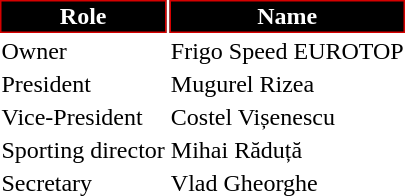<table class="toccolours">
<tr>
<th style="background:#000000;color:#FFFFFF;border:1px solid #d50000;">Role</th>
<th style="background:#000000;color:#FFFFFF;border:1px solid #d50000;">Name</th>
</tr>
<tr>
<td>Owner</td>
<td> Frigo Speed EUROTOP</td>
</tr>
<tr>
<td>President</td>
<td> Mugurel Rizea</td>
</tr>
<tr>
<td>Vice-President</td>
<td> Costel Vișenescu</td>
</tr>
<tr>
<td>Sporting director</td>
<td> Mihai Răduță</td>
</tr>
<tr>
<td>Secretary</td>
<td> Vlad Gheorghe</td>
</tr>
</table>
